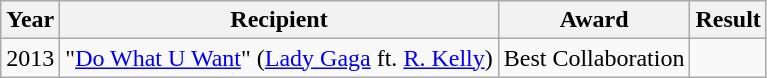<table class="wikitable">
<tr>
<th>Year</th>
<th>Recipient</th>
<th>Award</th>
<th>Result</th>
</tr>
<tr>
<td>2013</td>
<td>"<a href='#'>Do What U Want</a>" (<a href='#'>Lady Gaga</a> ft. <a href='#'>R. Kelly</a>)</td>
<td>Best Collaboration</td>
<td></td>
</tr>
</table>
